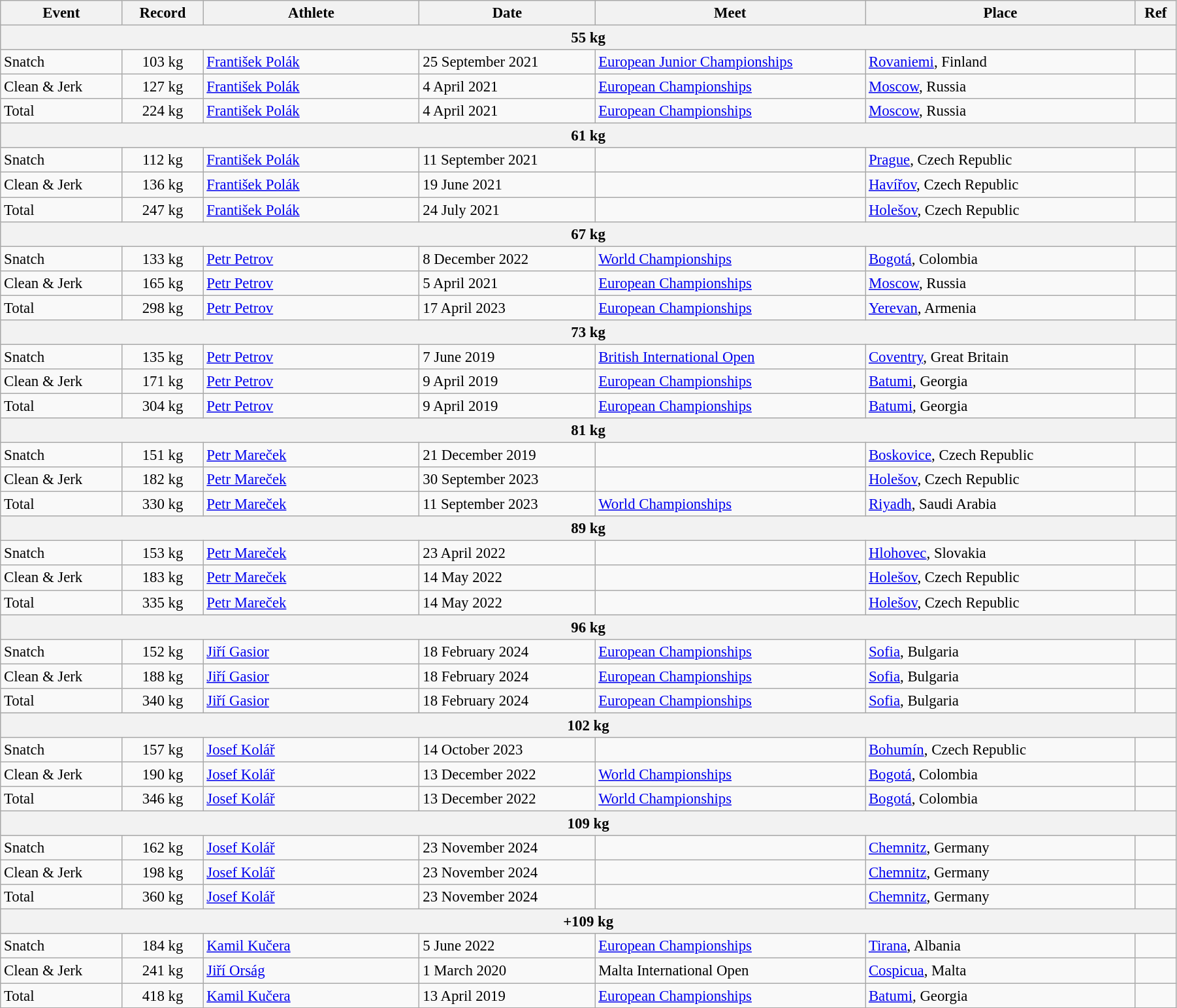<table class="wikitable" style="font-size:95%; width: 95%;">
<tr>
<th width=9%>Event</th>
<th width=6%>Record</th>
<th width=16%>Athlete</th>
<th width=13%>Date</th>
<th width=20%>Meet</th>
<th width=20%>Place</th>
<th width=3%>Ref</th>
</tr>
<tr bgcolor="#DDDDDD">
<th colspan="7">55 kg</th>
</tr>
<tr>
<td>Snatch</td>
<td align=center>103 kg</td>
<td><a href='#'>František Polák</a></td>
<td>25 September 2021</td>
<td><a href='#'>European Junior Championships</a></td>
<td><a href='#'>Rovaniemi</a>, Finland</td>
<td></td>
</tr>
<tr>
<td>Clean & Jerk</td>
<td align=center>127 kg</td>
<td><a href='#'>František Polák</a></td>
<td>4 April 2021</td>
<td><a href='#'>European Championships</a></td>
<td><a href='#'>Moscow</a>, Russia</td>
<td></td>
</tr>
<tr>
<td>Total</td>
<td align=center>224 kg</td>
<td><a href='#'>František Polák</a></td>
<td>4 April 2021</td>
<td><a href='#'>European Championships</a></td>
<td><a href='#'>Moscow</a>, Russia</td>
<td></td>
</tr>
<tr bgcolor="#DDDDDD">
<th colspan="7">61 kg</th>
</tr>
<tr>
<td>Snatch</td>
<td align=center>112 kg</td>
<td><a href='#'>František Polák</a></td>
<td>11 September 2021</td>
<td></td>
<td><a href='#'>Prague</a>, Czech Republic</td>
<td></td>
</tr>
<tr>
<td>Clean & Jerk</td>
<td align=center>136 kg</td>
<td><a href='#'>František Polák</a></td>
<td>19 June 2021</td>
<td></td>
<td><a href='#'>Havířov</a>, Czech Republic</td>
<td></td>
</tr>
<tr>
<td>Total</td>
<td align=center>247 kg</td>
<td><a href='#'>František Polák</a></td>
<td>24 July 2021</td>
<td></td>
<td><a href='#'>Holešov</a>, Czech Republic</td>
<td></td>
</tr>
<tr bgcolor="#DDDDDD">
<th colspan="7">67 kg</th>
</tr>
<tr>
<td>Snatch</td>
<td align=center>133 kg</td>
<td><a href='#'>Petr Petrov</a></td>
<td>8 December 2022</td>
<td><a href='#'>World Championships</a></td>
<td><a href='#'>Bogotá</a>, Colombia</td>
<td></td>
</tr>
<tr>
<td>Clean & Jerk</td>
<td align=center>165 kg</td>
<td><a href='#'>Petr Petrov</a></td>
<td>5 April 2021</td>
<td><a href='#'>European Championships</a></td>
<td><a href='#'>Moscow</a>, Russia</td>
<td></td>
</tr>
<tr>
<td>Total</td>
<td align="center">298 kg</td>
<td><a href='#'>Petr Petrov</a></td>
<td>17 April 2023</td>
<td><a href='#'>European Championships</a></td>
<td><a href='#'>Yerevan</a>, Armenia</td>
<td></td>
</tr>
<tr bgcolor="#DDDDDD">
<th colspan="7">73 kg</th>
</tr>
<tr>
<td>Snatch</td>
<td align=center>135 kg</td>
<td><a href='#'>Petr Petrov</a></td>
<td>7 June 2019</td>
<td><a href='#'>British International Open</a></td>
<td><a href='#'>Coventry</a>, Great Britain</td>
<td></td>
</tr>
<tr>
<td>Clean & Jerk</td>
<td align=center>171 kg</td>
<td><a href='#'>Petr Petrov</a></td>
<td>9 April 2019</td>
<td><a href='#'>European Championships</a></td>
<td><a href='#'>Batumi</a>, Georgia</td>
<td></td>
</tr>
<tr>
<td>Total</td>
<td align=center>304 kg</td>
<td><a href='#'>Petr Petrov</a></td>
<td>9 April 2019</td>
<td><a href='#'>European Championships</a></td>
<td><a href='#'>Batumi</a>, Georgia</td>
<td></td>
</tr>
<tr bgcolor="#DDDDDD">
<th colspan="7">81 kg</th>
</tr>
<tr>
<td>Snatch</td>
<td align=center>151 kg</td>
<td><a href='#'>Petr Mareček</a></td>
<td>21 December 2019</td>
<td></td>
<td><a href='#'>Boskovice</a>, Czech Republic</td>
<td></td>
</tr>
<tr>
<td>Clean & Jerk</td>
<td align=center>182 kg</td>
<td><a href='#'>Petr Mareček</a></td>
<td>30 September 2023</td>
<td></td>
<td><a href='#'>Holešov</a>, Czech Republic</td>
<td></td>
</tr>
<tr>
<td>Total</td>
<td align="center">330 kg</td>
<td><a href='#'>Petr Mareček</a></td>
<td>11 September 2023</td>
<td><a href='#'>World Championships</a></td>
<td><a href='#'>Riyadh</a>, Saudi Arabia</td>
<td></td>
</tr>
<tr bgcolor="#DDDDDD">
<th colspan="7">89 kg</th>
</tr>
<tr>
<td>Snatch</td>
<td align=center>153 kg</td>
<td><a href='#'>Petr Mareček</a></td>
<td>23 April 2022</td>
<td></td>
<td><a href='#'>Hlohovec</a>, Slovakia</td>
<td></td>
</tr>
<tr>
<td>Clean & Jerk</td>
<td align=center>183 kg</td>
<td><a href='#'>Petr Mareček</a></td>
<td>14 May 2022</td>
<td></td>
<td><a href='#'>Holešov</a>, Czech Republic</td>
<td></td>
</tr>
<tr>
<td>Total</td>
<td align=center>335 kg</td>
<td><a href='#'>Petr Mareček</a></td>
<td>14 May 2022</td>
<td></td>
<td><a href='#'>Holešov</a>, Czech Republic</td>
<td></td>
</tr>
<tr bgcolor="#DDDDDD">
<th colspan="7">96 kg</th>
</tr>
<tr>
<td>Snatch</td>
<td align=center>152 kg</td>
<td><a href='#'>Jiří Gasior</a></td>
<td>18 February 2024</td>
<td><a href='#'>European Championships</a></td>
<td><a href='#'>Sofia</a>, Bulgaria</td>
<td></td>
</tr>
<tr>
<td>Clean & Jerk</td>
<td align=center>188 kg</td>
<td><a href='#'>Jiří Gasior</a></td>
<td>18 February 2024</td>
<td><a href='#'>European Championships</a></td>
<td><a href='#'>Sofia</a>, Bulgaria</td>
<td></td>
</tr>
<tr>
<td>Total</td>
<td align=center>340 kg</td>
<td><a href='#'>Jiří Gasior</a></td>
<td>18 February 2024</td>
<td><a href='#'>European Championships</a></td>
<td><a href='#'>Sofia</a>, Bulgaria</td>
<td></td>
</tr>
<tr bgcolor="#DDDDDD">
<th colspan="7">102 kg</th>
</tr>
<tr>
<td>Snatch</td>
<td align=center>157 kg</td>
<td><a href='#'>Josef Kolář</a></td>
<td>14 October 2023</td>
<td></td>
<td><a href='#'>Bohumín</a>, Czech Republic</td>
<td></td>
</tr>
<tr>
<td>Clean & Jerk</td>
<td align=center>190 kg</td>
<td><a href='#'>Josef Kolář</a></td>
<td>13 December 2022</td>
<td><a href='#'>World Championships</a></td>
<td><a href='#'>Bogotá</a>, Colombia</td>
<td></td>
</tr>
<tr>
<td>Total</td>
<td align=center>346 kg</td>
<td><a href='#'>Josef Kolář</a></td>
<td>13 December 2022</td>
<td><a href='#'>World Championships</a></td>
<td><a href='#'>Bogotá</a>, Colombia</td>
<td></td>
</tr>
<tr bgcolor="#DDDDDD">
<th colspan="7">109 kg</th>
</tr>
<tr>
<td>Snatch</td>
<td align="center">162 kg</td>
<td><a href='#'>Josef Kolář</a></td>
<td>23 November 2024</td>
<td></td>
<td><a href='#'>Chemnitz</a>, Germany</td>
<td></td>
</tr>
<tr>
<td>Clean & Jerk</td>
<td align="center">198 kg</td>
<td><a href='#'>Josef Kolář</a></td>
<td>23 November 2024</td>
<td></td>
<td><a href='#'>Chemnitz</a>, Germany</td>
<td></td>
</tr>
<tr>
<td>Total</td>
<td align="center">360 kg</td>
<td><a href='#'>Josef Kolář</a></td>
<td>23 November 2024</td>
<td></td>
<td><a href='#'>Chemnitz</a>, Germany</td>
<td></td>
</tr>
<tr bgcolor="#DDDDDD">
<th colspan="7">+109 kg</th>
</tr>
<tr>
<td>Snatch</td>
<td align=center>184 kg</td>
<td><a href='#'>Kamil Kučera</a></td>
<td>5 June 2022</td>
<td><a href='#'>European Championships</a></td>
<td><a href='#'>Tirana</a>, Albania</td>
<td></td>
</tr>
<tr>
<td>Clean & Jerk</td>
<td align=center>241 kg</td>
<td><a href='#'>Jiří Orság</a></td>
<td>1 March 2020</td>
<td>Malta International Open</td>
<td><a href='#'>Cospicua</a>, Malta</td>
<td></td>
</tr>
<tr>
<td>Total</td>
<td align=center>418 kg</td>
<td><a href='#'>Kamil Kučera</a></td>
<td>13 April 2019</td>
<td><a href='#'>European Championships</a></td>
<td><a href='#'>Batumi</a>, Georgia</td>
<td></td>
</tr>
</table>
